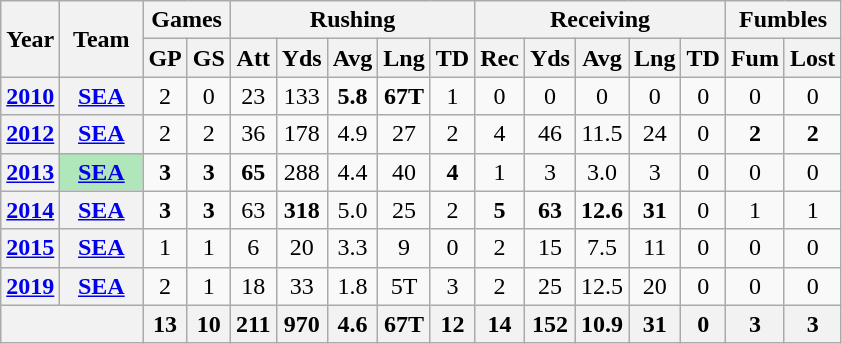<table class=wikitable style="text-align:center;">
<tr>
<th rowspan="2">Year</th>
<th rowspan="2">Team</th>
<th colspan="2">Games</th>
<th colspan="5">Rushing</th>
<th colspan="5">Receiving</th>
<th colspan="2">Fumbles</th>
</tr>
<tr>
<th>GP</th>
<th>GS</th>
<th>Att</th>
<th>Yds</th>
<th>Avg</th>
<th>Lng</th>
<th>TD</th>
<th>Rec</th>
<th>Yds</th>
<th>Avg</th>
<th>Lng</th>
<th>TD</th>
<th>Fum</th>
<th>Lost</th>
</tr>
<tr>
<th><a href='#'>2010</a></th>
<th><a href='#'>SEA</a></th>
<td>2</td>
<td>0</td>
<td>23</td>
<td>133</td>
<td><strong>5.8</strong></td>
<td><strong>67T</strong></td>
<td>1</td>
<td>0</td>
<td>0</td>
<td>0</td>
<td>0</td>
<td>0</td>
<td>0</td>
<td>0</td>
</tr>
<tr>
<th><a href='#'>2012</a></th>
<th><a href='#'>SEA</a></th>
<td>2</td>
<td>2</td>
<td>36</td>
<td>178</td>
<td>4.9</td>
<td>27</td>
<td>2</td>
<td>4</td>
<td>46</td>
<td>11.5</td>
<td>24</td>
<td>0</td>
<td><strong>2</strong></td>
<td><strong>2</strong></td>
</tr>
<tr>
<th><a href='#'>2013</a></th>
<th style="background:#afe6ba; width:3em;"><a href='#'>SEA</a></th>
<td><strong>3</strong></td>
<td><strong>3</strong></td>
<td><strong>65</strong></td>
<td>288</td>
<td>4.4</td>
<td>40</td>
<td><strong>4</strong></td>
<td>1</td>
<td>3</td>
<td>3.0</td>
<td>3</td>
<td>0</td>
<td>0</td>
<td>0</td>
</tr>
<tr>
<th><a href='#'>2014</a></th>
<th><a href='#'>SEA</a></th>
<td><strong>3</strong></td>
<td><strong>3</strong></td>
<td>63</td>
<td><strong>318</strong></td>
<td>5.0</td>
<td>25</td>
<td>2</td>
<td><strong>5</strong></td>
<td><strong>63</strong></td>
<td><strong>12.6</strong></td>
<td><strong>31</strong></td>
<td>0</td>
<td>1</td>
<td>1</td>
</tr>
<tr>
<th><a href='#'>2015</a></th>
<th><a href='#'>SEA</a></th>
<td>1</td>
<td>1</td>
<td>6</td>
<td>20</td>
<td>3.3</td>
<td>9</td>
<td>0</td>
<td>2</td>
<td>15</td>
<td>7.5</td>
<td>11</td>
<td>0</td>
<td>0</td>
<td>0</td>
</tr>
<tr>
<th><a href='#'>2019</a></th>
<th><a href='#'>SEA</a></th>
<td>2</td>
<td>1</td>
<td>18</td>
<td>33</td>
<td>1.8</td>
<td>5T</td>
<td>3</td>
<td>2</td>
<td>25</td>
<td>12.5</td>
<td>20</td>
<td>0</td>
<td>0</td>
<td>0</td>
</tr>
<tr>
<th colspan="2"></th>
<th>13</th>
<th>10</th>
<th>211</th>
<th>970</th>
<th>4.6</th>
<th>67T</th>
<th>12</th>
<th>14</th>
<th>152</th>
<th>10.9</th>
<th>31</th>
<th>0</th>
<th>3</th>
<th>3</th>
</tr>
</table>
